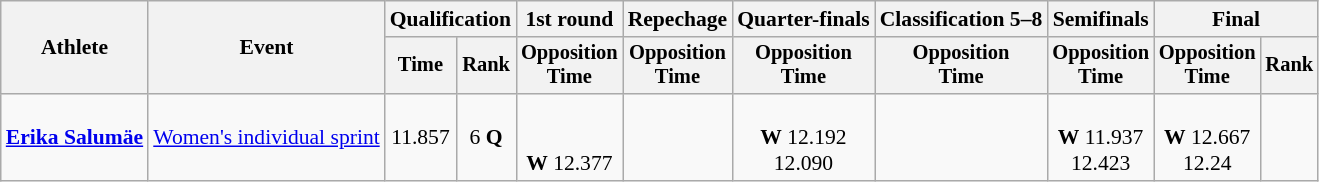<table class="wikitable" style="font-size:90%">
<tr>
<th rowspan="2">Athlete</th>
<th rowspan="2">Event</th>
<th colspan=2>Qualification</th>
<th>1st round</th>
<th>Repechage</th>
<th>Quarter-finals</th>
<th>Classification 5–8</th>
<th>Semifinals</th>
<th colspan=2>Final</th>
</tr>
<tr style="font-size:95%">
<th>Time</th>
<th>Rank</th>
<th>Opposition<br>Time</th>
<th>Opposition<br>Time</th>
<th>Opposition<br>Time</th>
<th>Opposition<br>Time</th>
<th>Opposition<br>Time</th>
<th>Opposition<br>Time</th>
<th>Rank</th>
</tr>
<tr align=center>
<td align=left><strong><a href='#'>Erika Salumäe</a></strong></td>
<td align=left><a href='#'>Women's individual sprint</a></td>
<td>11.857</td>
<td>6 <strong>Q</strong></td>
<td><br><br> <strong>W</strong> 12.377</td>
<td></td>
<td><br><strong>W</strong> 12.192 <br> 12.090</td>
<td></td>
<td><br><strong>W</strong> 11.937 <br> 12.423</td>
<td><br><strong>W</strong> 12.667 <br> 12.24</td>
<td></td>
</tr>
</table>
